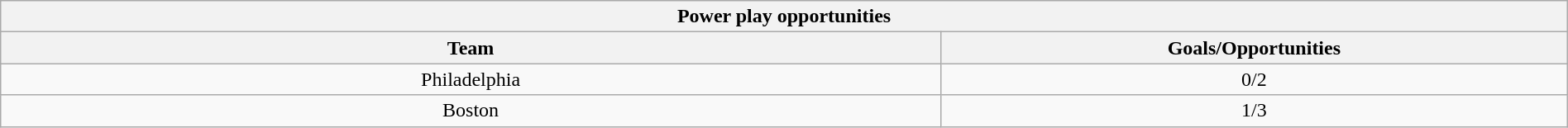<table class="wikitable" style="width:100%;text-align: center;">
<tr>
<th colspan=2>Power play opportunities</th>
</tr>
<tr>
<th style="width:60%;">Team</th>
<th style="width:40%;">Goals/Opportunities</th>
</tr>
<tr>
<td>Philadelphia</td>
<td>0/2</td>
</tr>
<tr>
<td>Boston</td>
<td>1/3</td>
</tr>
</table>
